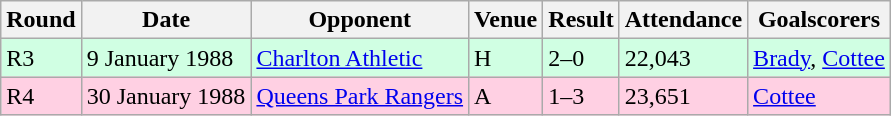<table class="wikitable">
<tr>
<th>Round</th>
<th>Date</th>
<th>Opponent</th>
<th>Venue</th>
<th>Result</th>
<th>Attendance</th>
<th>Goalscorers</th>
</tr>
<tr style="background-color: #d0ffe3;">
<td>R3</td>
<td>9 January 1988</td>
<td><a href='#'>Charlton Athletic</a></td>
<td>H</td>
<td>2–0</td>
<td>22,043</td>
<td><a href='#'>Brady</a>, <a href='#'>Cottee</a></td>
</tr>
<tr style="background-color: #ffd0e3;">
<td>R4</td>
<td>30 January 1988</td>
<td><a href='#'>Queens Park Rangers</a></td>
<td>A</td>
<td>1–3</td>
<td>23,651</td>
<td><a href='#'>Cottee</a></td>
</tr>
</table>
